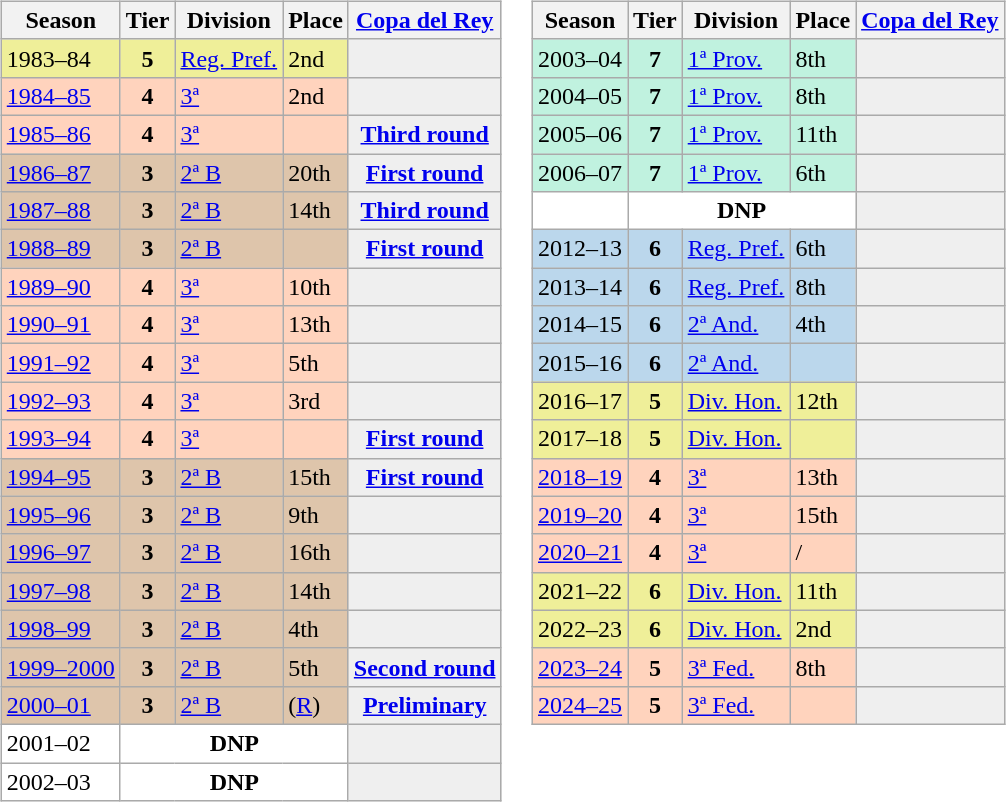<table>
<tr>
<td valign="top" width=0%><br><table class="wikitable">
<tr style="background:#f0f6fa;">
<th>Season</th>
<th>Tier</th>
<th>Division</th>
<th>Place</th>
<th><a href='#'>Copa del Rey</a></th>
</tr>
<tr>
<td style="background:#EFEF99;">1983–84</td>
<th style="background:#EFEF99;">5</th>
<td style="background:#EFEF99;"><a href='#'>Reg. Pref.</a></td>
<td style="background:#EFEF99;">2nd</td>
<th style="background:#efefef;"></th>
</tr>
<tr>
<td style="background:#FFD3BD;"><a href='#'>1984–85</a></td>
<th style="background:#FFD3BD;">4</th>
<td style="background:#FFD3BD;"><a href='#'>3ª</a></td>
<td style="background:#FFD3BD;">2nd</td>
<th style="background:#efefef;"></th>
</tr>
<tr>
<td style="background:#FFD3BD;"><a href='#'>1985–86</a></td>
<th style="background:#FFD3BD;">4</th>
<td style="background:#FFD3BD;"><a href='#'>3ª</a></td>
<td style="background:#FFD3BD;"></td>
<th style="background:#efefef;"><a href='#'>Third round</a></th>
</tr>
<tr>
<td style="background:#DEC5AB;"><a href='#'>1986–87</a></td>
<th style="background:#DEC5AB;">3</th>
<td style="background:#DEC5AB;"><a href='#'>2ª B</a></td>
<td style="background:#DEC5AB;">20th</td>
<th style="background:#efefef;"><a href='#'>First round</a></th>
</tr>
<tr>
<td style="background:#DEC5AB;"><a href='#'>1987–88</a></td>
<th style="background:#DEC5AB;">3</th>
<td style="background:#DEC5AB;"><a href='#'>2ª B</a></td>
<td style="background:#DEC5AB;">14th</td>
<th style="background:#efefef;"><a href='#'>Third round</a></th>
</tr>
<tr>
<td style="background:#DEC5AB;"><a href='#'>1988–89</a></td>
<th style="background:#DEC5AB;">3</th>
<td style="background:#DEC5AB;"><a href='#'>2ª B</a></td>
<td style="background:#DEC5AB;"></td>
<th style="background:#efefef;"><a href='#'>First round</a></th>
</tr>
<tr>
<td style="background:#FFD3BD;"><a href='#'>1989–90</a></td>
<th style="background:#FFD3BD;">4</th>
<td style="background:#FFD3BD;"><a href='#'>3ª</a></td>
<td style="background:#FFD3BD;">10th</td>
<th style="background:#efefef;"></th>
</tr>
<tr>
<td style="background:#FFD3BD;"><a href='#'>1990–91</a></td>
<th style="background:#FFD3BD;">4</th>
<td style="background:#FFD3BD;"><a href='#'>3ª</a></td>
<td style="background:#FFD3BD;">13th</td>
<th style="background:#efefef;"></th>
</tr>
<tr>
<td style="background:#FFD3BD;"><a href='#'>1991–92</a></td>
<th style="background:#FFD3BD;">4</th>
<td style="background:#FFD3BD;"><a href='#'>3ª</a></td>
<td style="background:#FFD3BD;">5th</td>
<th style="background:#efefef;"></th>
</tr>
<tr>
<td style="background:#FFD3BD;"><a href='#'>1992–93</a></td>
<th style="background:#FFD3BD;">4</th>
<td style="background:#FFD3BD;"><a href='#'>3ª</a></td>
<td style="background:#FFD3BD;">3rd</td>
<th style="background:#efefef;"></th>
</tr>
<tr>
<td style="background:#FFD3BD;"><a href='#'>1993–94</a></td>
<th style="background:#FFD3BD;">4</th>
<td style="background:#FFD3BD;"><a href='#'>3ª</a></td>
<td style="background:#FFD3BD;"></td>
<th style="background:#efefef;"><a href='#'>First round</a></th>
</tr>
<tr>
<td style="background:#DEC5AB;"><a href='#'>1994–95</a></td>
<th style="background:#DEC5AB;">3</th>
<td style="background:#DEC5AB;"><a href='#'>2ª B</a></td>
<td style="background:#DEC5AB;">15th</td>
<th style="background:#efefef;"><a href='#'>First round</a></th>
</tr>
<tr>
<td style="background:#DEC5AB;"><a href='#'>1995–96</a></td>
<th style="background:#DEC5AB;">3</th>
<td style="background:#DEC5AB;"><a href='#'>2ª B</a></td>
<td style="background:#DEC5AB;">9th</td>
<th style="background:#efefef;"></th>
</tr>
<tr>
<td style="background:#DEC5AB;"><a href='#'>1996–97</a></td>
<th style="background:#DEC5AB;">3</th>
<td style="background:#DEC5AB;"><a href='#'>2ª B</a></td>
<td style="background:#DEC5AB;">16th</td>
<th style="background:#efefef;"></th>
</tr>
<tr>
<td style="background:#DEC5AB;"><a href='#'>1997–98</a></td>
<th style="background:#DEC5AB;">3</th>
<td style="background:#DEC5AB;"><a href='#'>2ª B</a></td>
<td style="background:#DEC5AB;">14th</td>
<th style="background:#efefef;"></th>
</tr>
<tr>
<td style="background:#DEC5AB;"><a href='#'>1998–99</a></td>
<th style="background:#DEC5AB;">3</th>
<td style="background:#DEC5AB;"><a href='#'>2ª B</a></td>
<td style="background:#DEC5AB;">4th</td>
<th style="background:#efefef;"></th>
</tr>
<tr>
<td style="background:#DEC5AB;"><a href='#'>1999–2000</a></td>
<th style="background:#DEC5AB;">3</th>
<td style="background:#DEC5AB;"><a href='#'>2ª B</a></td>
<td style="background:#DEC5AB;">5th</td>
<th style="background:#efefef;"><a href='#'>Second round</a></th>
</tr>
<tr>
<td style="background:#DEC5AB;"><a href='#'>2000–01</a></td>
<th style="background:#DEC5AB;">3</th>
<td style="background:#DEC5AB;"><a href='#'>2ª B</a></td>
<td style="background:#DEC5AB;">(<a href='#'>R</a>)</td>
<th style="background:#efefef;"><a href='#'>Preliminary</a></th>
</tr>
<tr>
<td style="background:#FFFFFF;">2001–02</td>
<th style="background:#FFFFFF;" colspan="3">DNP</th>
<th style="background:#efefef;"></th>
</tr>
<tr>
<td style="background:#FFFFFF;">2002–03</td>
<th style="background:#FFFFFF;" colspan="3">DNP</th>
<th style="background:#efefef;"></th>
</tr>
</table>
</td>
<td valign="top" width=0%><br><table class="wikitable">
<tr style="background:#f0f6fa;">
<th>Season</th>
<th>Tier</th>
<th>Division</th>
<th>Place</th>
<th><a href='#'>Copa del Rey</a></th>
</tr>
<tr>
<td style="background:#C0F2DF;">2003–04</td>
<th style="background:#C0F2DF;">7</th>
<td style="background:#C0F2DF;"><a href='#'>1ª Prov.</a></td>
<td style="background:#C0F2DF;">8th</td>
<th style="background:#efefef;"></th>
</tr>
<tr>
<td style="background:#C0F2DF;">2004–05</td>
<th style="background:#C0F2DF;">7</th>
<td style="background:#C0F2DF;"><a href='#'>1ª Prov.</a></td>
<td style="background:#C0F2DF;">8th</td>
<th style="background:#efefef;"></th>
</tr>
<tr>
<td style="background:#C0F2DF;">2005–06</td>
<th style="background:#C0F2DF;">7</th>
<td style="background:#C0F2DF;"><a href='#'>1ª Prov.</a></td>
<td style="background:#C0F2DF;">11th</td>
<th style="background:#efefef;"></th>
</tr>
<tr>
<td style="background:#C0F2DF;">2006–07</td>
<th style="background:#C0F2DF;">7</th>
<td style="background:#C0F2DF;"><a href='#'>1ª Prov.</a></td>
<td style="background:#C0F2DF;">6th</td>
<th style="background:#efefef;"></th>
</tr>
<tr>
<td style="background:#FFFFFF;"></td>
<th style="background:#FFFFFF;" colspan="3">DNP</th>
<th style="background:#efefef;"></th>
</tr>
<tr>
<td style="background:#BBD7EC;">2012–13</td>
<th style="background:#BBD7EC;">6</th>
<td style="background:#BBD7EC;"><a href='#'>Reg. Pref.</a></td>
<td style="background:#BBD7EC;">6th</td>
<th style="background:#efefef;"></th>
</tr>
<tr>
<td style="background:#BBD7EC;">2013–14</td>
<th style="background:#BBD7EC;">6</th>
<td style="background:#BBD7EC;"><a href='#'>Reg. Pref.</a></td>
<td style="background:#BBD7EC;">8th</td>
<th style="background:#efefef;"></th>
</tr>
<tr>
<td style="background:#BBD7EC;">2014–15</td>
<th style="background:#BBD7EC;">6</th>
<td style="background:#BBD7EC;"><a href='#'>2ª And.</a></td>
<td style="background:#BBD7EC;">4th</td>
<th style="background:#efefef;"></th>
</tr>
<tr>
<td style="background:#BBD7EC;">2015–16</td>
<th style="background:#BBD7EC;">6</th>
<td style="background:#BBD7EC;"><a href='#'>2ª And.</a></td>
<td style="background:#BBD7EC;"></td>
<th style="background:#efefef;"></th>
</tr>
<tr>
<td style="background:#EFEF99;">2016–17</td>
<th style="background:#EFEF99;">5</th>
<td style="background:#EFEF99;"><a href='#'>Div. Hon.</a></td>
<td style="background:#EFEF99;">12th</td>
<th style="background:#efefef;"></th>
</tr>
<tr>
<td style="background:#EFEF99;">2017–18</td>
<th style="background:#EFEF99;">5</th>
<td style="background:#EFEF99;"><a href='#'>Div. Hon.</a></td>
<td style="background:#EFEF99;"></td>
<th style="background:#efefef;"></th>
</tr>
<tr>
<td style="background:#FFD3BD;"><a href='#'>2018–19</a></td>
<th style="background:#FFD3BD;">4</th>
<td style="background:#FFD3BD;"><a href='#'>3ª</a></td>
<td style="background:#FFD3BD;">13th</td>
<th style="background:#efefef;"></th>
</tr>
<tr>
<td style="background:#FFD3BD;"><a href='#'>2019–20</a></td>
<th style="background:#FFD3BD;">4</th>
<td style="background:#FFD3BD;"><a href='#'>3ª</a></td>
<td style="background:#FFD3BD;">15th</td>
<th style="background:#efefef;"></th>
</tr>
<tr>
<td style="background:#FFD3BD;"><a href='#'>2020–21</a></td>
<th style="background:#FFD3BD;">4</th>
<td style="background:#FFD3BD;"><a href='#'>3ª</a></td>
<td style="background:#FFD3BD;"> / </td>
<th style="background:#efefef;"></th>
</tr>
<tr>
<td style="background:#EFEF99;">2021–22</td>
<th style="background:#EFEF99;">6</th>
<td style="background:#EFEF99;"><a href='#'>Div. Hon.</a></td>
<td style="background:#EFEF99;">11th</td>
<th style="background:#efefef;"></th>
</tr>
<tr>
<td style="background:#EFEF99;">2022–23</td>
<th style="background:#EFEF99;">6</th>
<td style="background:#EFEF99;"><a href='#'>Div. Hon.</a></td>
<td style="background:#EFEF99;">2nd</td>
<th style="background:#efefef;"></th>
</tr>
<tr>
<td style="background:#FFD3BD;"><a href='#'>2023–24</a></td>
<th style="background:#FFD3BD;">5</th>
<td style="background:#FFD3BD;"><a href='#'>3ª Fed.</a></td>
<td style="background:#FFD3BD;">8th</td>
<th style="background:#efefef;"></th>
</tr>
<tr>
<td style="background:#FFD3BD;"><a href='#'>2024–25</a></td>
<th style="background:#FFD3BD;">5</th>
<td style="background:#FFD3BD;"><a href='#'>3ª Fed.</a></td>
<td style="background:#FFD3BD;"></td>
<th style="background:#efefef;"></th>
</tr>
</table>
</td>
</tr>
</table>
